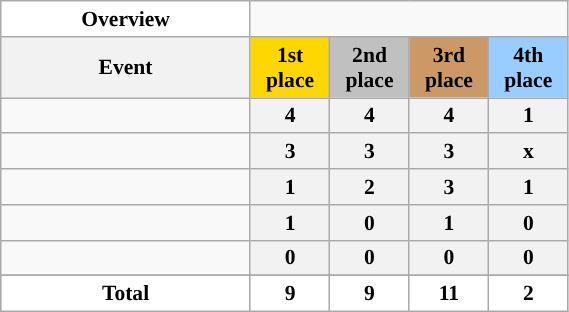<table class="wikitable" style="width:30%; font-size:90%; text-align:center;">
<tr>
<th style="color:black; background:#FFFFFF; ">Overview</th>
</tr>
<tr>
<th>Event</th>
<th style="width:14%; background:gold;">1st place</th>
<th style="width:14%; background:silver;">2nd place</th>
<th style="width:14%; background:#c96;">3rd place</th>
<th style="width:14%; background:#9acdff;">4th place</th>
</tr>
<tr>
<td align=left></td>
<th>4</th>
<th>4</th>
<th>4</th>
<th>1</th>
</tr>
<tr>
<td align=left></td>
<th>3</th>
<th>3</th>
<th>3</th>
<th>x</th>
</tr>
<tr>
<td align=left></td>
<th>1</th>
<th>2</th>
<th>3</th>
<th>1</th>
</tr>
<tr>
<td align=left></td>
<th>1</th>
<th>0</th>
<th>1</th>
<th>0</th>
</tr>
<tr>
<td align=left></td>
<th>0</th>
<th>0</th>
<th>0</th>
<th>0</th>
</tr>
<tr>
</tr>
<tr style="background:silver">
<th style="color:black; background:#FFFFFF; ">Total</th>
<th style="color:black; background:#FFFFFF; ">9</th>
<th style="color:black; background:#FFFFFF; ">9</th>
<th style="color:black; background:#FFFFFF; ">11</th>
<th style="color:black; background:#FFFFFF; ">2</th>
</tr>
</table>
